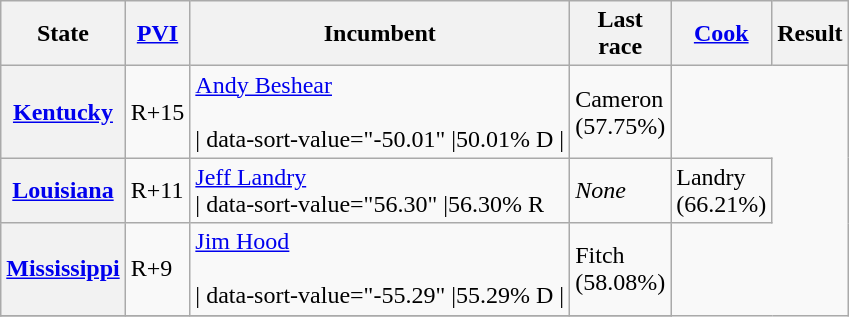<table class="wikitable sortable" style="font-size:;">
<tr>
<th>State</th>
<th><a href='#'>PVI</a></th>
<th>Incumbent</th>
<th>Last<br>race</th>
<th scope="col"><a href='#'>Cook</a><br></th>
<th>Result</th>
</tr>
<tr>
<th><a href='#'>Kentucky</a></th>
<td>R+15</td>
<td><a href='#'>Andy Beshear</a><br><br>|  data-sort-value="-50.01" |50.01% D
|</td>
<td>Cameron<br>(57.75%)</td>
</tr>
<tr>
<th><a href='#'>Louisiana</a></th>
<td>R+11</td>
<td><a href='#'>Jeff Landry</a><br>|  data-sort-value="56.30" |56.30% R</td>
<td><em>None</em></td>
<td>Landry<br>(66.21%)</td>
</tr>
<tr>
<th><a href='#'>Mississippi</a></th>
<td>R+9</td>
<td><a href='#'>Jim Hood</a><br><br>|  data-sort-value="-55.29" |55.29% D
|</td>
<td>Fitch<br>(58.08%)</td>
</tr>
<tr>
</tr>
</table>
